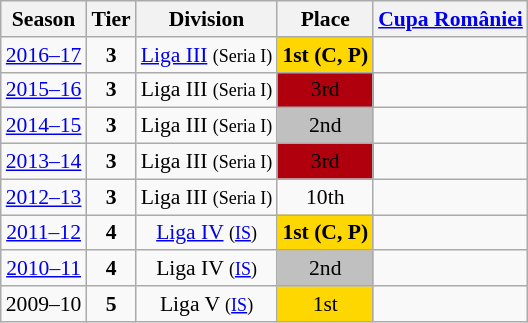<table class="wikitable" style="text-align:center; font-size:90%">
<tr>
<th>Season</th>
<th>Tier</th>
<th>Division</th>
<th>Place</th>
<th><a href='#'>Cupa României</a></th>
</tr>
<tr>
<td><a href='#'>2016–17</a></td>
<td><strong>3</strong></td>
<td><a href='#'>Liga III</a> <small>(Seria I)</small></td>
<td align=center bgcolor=gold><strong>1st</strong> <strong>(C, P)</strong></td>
<td></td>
</tr>
<tr>
<td><a href='#'>2015–16</a></td>
<td><strong>3</strong></td>
<td>Liga III <small>(Seria I)</small></td>
<td align=center bgcolor=bronze>3rd</td>
<td></td>
</tr>
<tr>
<td><a href='#'>2014–15</a></td>
<td><strong>3</strong></td>
<td>Liga III <small>(Seria I)</small></td>
<td align=center bgcolor=silver>2nd</td>
<td></td>
</tr>
<tr>
<td><a href='#'>2013–14</a></td>
<td><strong>3</strong></td>
<td>Liga III <small>(Seria I)</small></td>
<td align=center bgcolor=bronze>3rd</td>
<td></td>
</tr>
<tr>
<td><a href='#'>2012–13</a></td>
<td><strong>3</strong></td>
<td>Liga III <small>(Seria I)</small></td>
<td>10th</td>
<td></td>
</tr>
<tr>
<td><a href='#'>2011–12</a></td>
<td><strong>4</strong></td>
<td><a href='#'>Liga IV</a> <small>(<a href='#'>IS</a>)</small></td>
<td align=center bgcolor=gold><strong>1st</strong> <strong>(C, P)</strong></td>
<td></td>
</tr>
<tr>
<td><a href='#'>2010–11</a></td>
<td><strong>4</strong></td>
<td>Liga IV <small>(<a href='#'>IS</a>)</small></td>
<td align=center bgcolor=silver>2nd</td>
<td></td>
</tr>
<tr>
<td>2009–10</td>
<td><strong>5</strong></td>
<td>Liga V <small>(<a href='#'>IS</a>)</small></td>
<td align=center bgcolor=gold>1st</td>
<td></td>
</tr>
</table>
